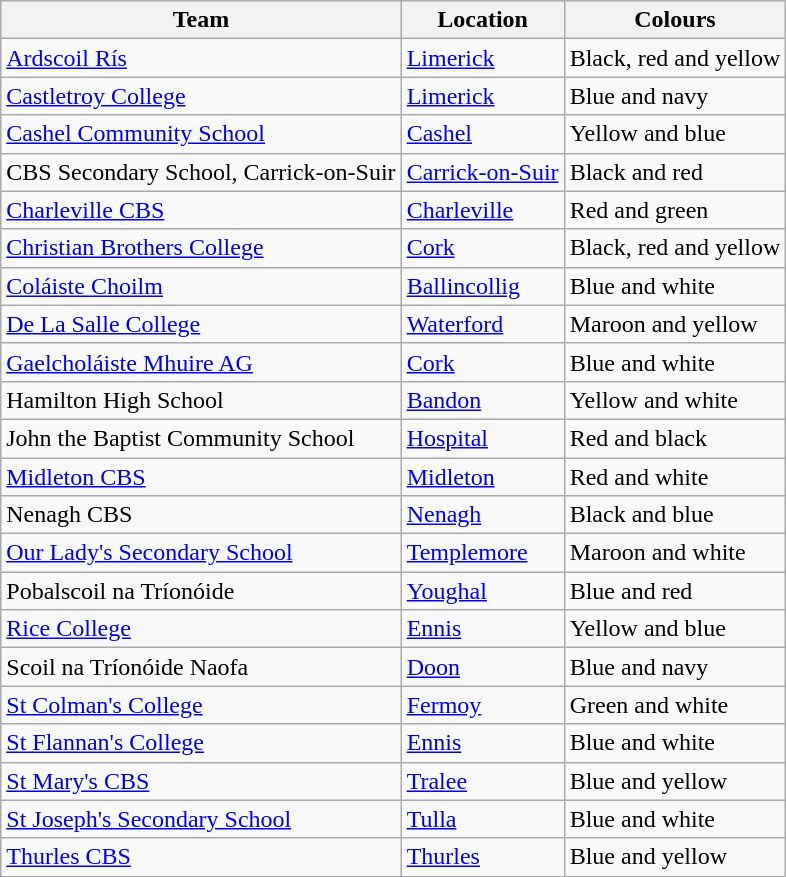<table class="wikitable sortable">
<tr>
<th>Team</th>
<th>Location</th>
<th>Colours</th>
</tr>
<tr>
<td><a href='#'>Ardscoil Rís</a></td>
<td><a href='#'>Limerick</a></td>
<td>Black, red and yellow</td>
</tr>
<tr>
<td><a href='#'>Castletroy College</a></td>
<td><a href='#'>Limerick</a></td>
<td>Blue and navy</td>
</tr>
<tr>
<td><a href='#'>Cashel Community School</a></td>
<td><a href='#'>Cashel</a></td>
<td>Yellow and blue</td>
</tr>
<tr>
<td>CBS Secondary School, Carrick-on-Suir</td>
<td><a href='#'>Carrick-on-Suir</a></td>
<td>Black and red</td>
</tr>
<tr>
<td><a href='#'>Charleville CBS</a></td>
<td><a href='#'>Charleville</a></td>
<td>Red and green</td>
</tr>
<tr>
<td><a href='#'>Christian Brothers College</a></td>
<td><a href='#'>Cork</a></td>
<td>Black, red and yellow</td>
</tr>
<tr>
<td><a href='#'>Coláiste Choilm</a></td>
<td><a href='#'>Ballincollig</a></td>
<td>Blue and white</td>
</tr>
<tr>
<td><a href='#'>De La Salle College</a></td>
<td><a href='#'>Waterford</a></td>
<td>Maroon and yellow</td>
</tr>
<tr>
<td><a href='#'>Gaelcholáiste Mhuire AG</a></td>
<td><a href='#'>Cork</a></td>
<td>Blue and white</td>
</tr>
<tr>
<td>Hamilton High School</td>
<td><a href='#'>Bandon</a></td>
<td>Yellow and white</td>
</tr>
<tr>
<td>John the Baptist Community School</td>
<td><a href='#'>Hospital</a></td>
<td>Red and black</td>
</tr>
<tr>
<td><a href='#'>Midleton CBS</a></td>
<td><a href='#'>Midleton</a></td>
<td>Red and white</td>
</tr>
<tr>
<td>Nenagh CBS</td>
<td><a href='#'>Nenagh</a></td>
<td>Black and blue</td>
</tr>
<tr>
<td><a href='#'>Our Lady's Secondary School</a></td>
<td><a href='#'>Templemore</a></td>
<td>Maroon and white</td>
</tr>
<tr>
<td>Pobalscoil na Tríonóide</td>
<td><a href='#'>Youghal</a></td>
<td>Blue and red</td>
</tr>
<tr>
<td><a href='#'>Rice College</a></td>
<td><a href='#'>Ennis</a></td>
<td>Yellow and blue</td>
</tr>
<tr>
<td>Scoil na Tríonóide Naofa</td>
<td><a href='#'>Doon</a></td>
<td>Blue and navy</td>
</tr>
<tr>
<td><a href='#'>St Colman's College</a></td>
<td><a href='#'>Fermoy</a></td>
<td>Green and white</td>
</tr>
<tr>
<td><a href='#'>St Flannan's College</a></td>
<td><a href='#'>Ennis</a></td>
<td>Blue and white</td>
</tr>
<tr>
<td><a href='#'>St Mary's CBS</a></td>
<td><a href='#'>Tralee</a></td>
<td>Blue and yellow</td>
</tr>
<tr>
<td><a href='#'>St Joseph's Secondary School</a></td>
<td><a href='#'>Tulla</a></td>
<td>Blue and white</td>
</tr>
<tr>
<td><a href='#'>Thurles CBS</a></td>
<td><a href='#'>Thurles</a></td>
<td>Blue and yellow</td>
</tr>
</table>
